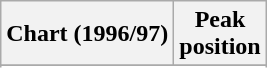<table class="wikitable sortable plainrowheaders" style="text-align:center">
<tr>
<th>Chart (1996/97)</th>
<th>Peak<br>position</th>
</tr>
<tr>
</tr>
<tr>
</tr>
</table>
